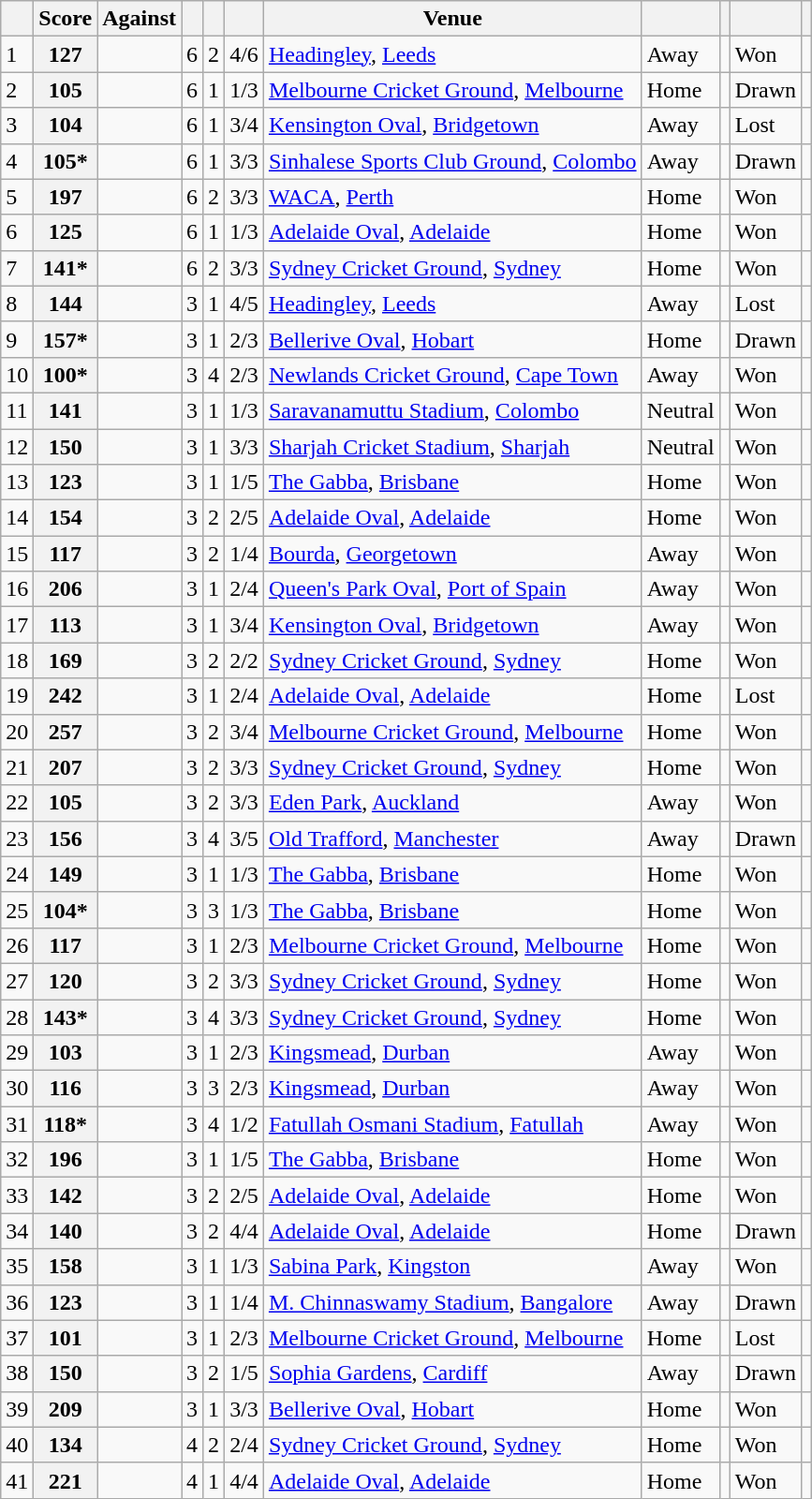<table class="wikitable sortable plainrowheaders">
<tr>
<th></th>
<th>Score</th>
<th>Against</th>
<th><a href='#'></a></th>
<th><a href='#'></a></th>
<th></th>
<th>Venue</th>
<th></th>
<th></th>
<th></th>
<th class="unsortable" scope="col"></th>
</tr>
<tr>
<td>1</td>
<th scope="row"> 127</th>
<td></td>
<td>6</td>
<td>2</td>
<td>4/6</td>
<td><a href='#'>Headingley</a>, <a href='#'>Leeds</a></td>
<td>Away</td>
<td></td>
<td>Won</td>
<td></td>
</tr>
<tr>
<td>2</td>
<th scope="row"> 105</th>
<td></td>
<td>6</td>
<td>1</td>
<td>1/3</td>
<td><a href='#'>Melbourne Cricket Ground</a>, <a href='#'>Melbourne</a></td>
<td>Home</td>
<td></td>
<td>Drawn</td>
<td></td>
</tr>
<tr>
<td>3</td>
<th scope="row"> 104</th>
<td></td>
<td>6</td>
<td>1</td>
<td>3/4</td>
<td><a href='#'>Kensington Oval</a>, <a href='#'>Bridgetown</a></td>
<td>Away</td>
<td></td>
<td>Lost</td>
<td></td>
</tr>
<tr>
<td>4</td>
<th scope="row"> 105* </th>
<td></td>
<td>6</td>
<td>1</td>
<td>3/3</td>
<td><a href='#'>Sinhalese Sports Club Ground</a>, <a href='#'>Colombo</a></td>
<td>Away</td>
<td></td>
<td>Drawn</td>
<td></td>
</tr>
<tr>
<td>5</td>
<th scope="row"> 197 </th>
<td></td>
<td>6</td>
<td>2</td>
<td>3/3</td>
<td><a href='#'>WACA</a>, <a href='#'>Perth</a></td>
<td>Home</td>
<td></td>
<td>Won</td>
<td></td>
</tr>
<tr>
<td>6</td>
<th scope="row"> 125</th>
<td></td>
<td>6</td>
<td>1</td>
<td>1/3</td>
<td><a href='#'>Adelaide Oval</a>, <a href='#'>Adelaide</a></td>
<td>Home</td>
<td></td>
<td>Won</td>
<td></td>
</tr>
<tr>
<td>7</td>
<th scope="row"> 141*</th>
<td></td>
<td>6</td>
<td>2</td>
<td>3/3</td>
<td><a href='#'>Sydney Cricket Ground</a>, <a href='#'>Sydney</a></td>
<td>Home</td>
<td></td>
<td>Won</td>
<td></td>
</tr>
<tr>
<td>8</td>
<th scope="row"> 144</th>
<td></td>
<td>3</td>
<td>1</td>
<td>4/5</td>
<td><a href='#'>Headingley</a>, <a href='#'>Leeds</a></td>
<td>Away</td>
<td></td>
<td>Lost</td>
<td></td>
</tr>
<tr>
<td>9</td>
<th scope="row"> 157* </th>
<td></td>
<td>3</td>
<td>1</td>
<td>2/3</td>
<td><a href='#'>Bellerive Oval</a>, <a href='#'>Hobart</a></td>
<td>Home</td>
<td></td>
<td>Drawn</td>
<td></td>
</tr>
<tr>
<td>10</td>
<th scope="row"> 100*</th>
<td></td>
<td>3</td>
<td>4</td>
<td>2/3</td>
<td><a href='#'>Newlands Cricket Ground</a>, <a href='#'>Cape Town</a></td>
<td>Away</td>
<td></td>
<td>Won</td>
<td></td>
</tr>
<tr>
<td>11</td>
<th scope="row"> 141</th>
<td></td>
<td>3</td>
<td>1</td>
<td>1/3</td>
<td><a href='#'>Saravanamuttu Stadium</a>, <a href='#'>Colombo</a></td>
<td>Neutral</td>
<td></td>
<td>Won</td>
<td></td>
</tr>
<tr>
<td>12</td>
<th scope="row"> 150</th>
<td></td>
<td>3</td>
<td>1</td>
<td>3/3</td>
<td><a href='#'>Sharjah Cricket Stadium</a>, <a href='#'>Sharjah</a></td>
<td>Neutral</td>
<td></td>
<td>Won</td>
<td></td>
</tr>
<tr>
<td>13</td>
<th scope="row"> 123</th>
<td></td>
<td>3</td>
<td>1</td>
<td>1/5</td>
<td><a href='#'>The Gabba</a>, <a href='#'>Brisbane</a></td>
<td>Home</td>
<td></td>
<td>Won</td>
<td></td>
</tr>
<tr>
<td>14</td>
<th scope="row"> 154 </th>
<td></td>
<td>3</td>
<td>2</td>
<td>2/5</td>
<td><a href='#'>Adelaide Oval</a>, <a href='#'>Adelaide</a></td>
<td>Home</td>
<td></td>
<td>Won</td>
<td></td>
</tr>
<tr>
<td>15</td>
<th scope="row"> 117</th>
<td></td>
<td>3</td>
<td>2</td>
<td>1/4</td>
<td><a href='#'>Bourda</a>, <a href='#'>Georgetown</a></td>
<td>Away</td>
<td></td>
<td>Won</td>
<td></td>
</tr>
<tr>
<td>16</td>
<th scope="row"> 206 </th>
<td></td>
<td>3</td>
<td>1</td>
<td>2/4</td>
<td><a href='#'>Queen's Park Oval</a>, <a href='#'>Port of Spain</a></td>
<td>Away</td>
<td></td>
<td>Won</td>
<td></td>
</tr>
<tr>
<td>17</td>
<th scope="row"> 113</th>
<td></td>
<td>3</td>
<td>1</td>
<td>3/4</td>
<td><a href='#'>Kensington Oval</a>, <a href='#'>Bridgetown</a></td>
<td>Away</td>
<td></td>
<td>Won</td>
<td></td>
</tr>
<tr>
<td>18</td>
<th scope="row"> 169 </th>
<td></td>
<td>3</td>
<td>2</td>
<td>2/2</td>
<td><a href='#'>Sydney Cricket Ground</a>, <a href='#'>Sydney</a></td>
<td>Home</td>
<td></td>
<td>Won</td>
<td></td>
</tr>
<tr>
<td>19</td>
<th scope="row"> 242</th>
<td></td>
<td>3</td>
<td>1</td>
<td>2/4</td>
<td><a href='#'>Adelaide Oval</a>, <a href='#'>Adelaide</a></td>
<td>Home</td>
<td></td>
<td>Lost</td>
<td></td>
</tr>
<tr>
<td>20</td>
<th scope="row"> 257 </th>
<td></td>
<td>3</td>
<td>2</td>
<td>3/4</td>
<td><a href='#'>Melbourne Cricket Ground</a>, <a href='#'>Melbourne</a></td>
<td>Home</td>
<td></td>
<td>Won</td>
<td></td>
</tr>
<tr>
<td>21</td>
<th scope="row"> 207 </th>
<td></td>
<td>3</td>
<td>2</td>
<td>3/3</td>
<td><a href='#'>Sydney Cricket Ground</a>, <a href='#'>Sydney</a></td>
<td>Home</td>
<td></td>
<td>Won</td>
<td></td>
</tr>
<tr>
<td>22</td>
<th scope="row"> 105  </th>
<td></td>
<td>3</td>
<td>2</td>
<td>3/3</td>
<td><a href='#'>Eden Park</a>, <a href='#'>Auckland</a></td>
<td>Away</td>
<td></td>
<td>Won</td>
<td></td>
</tr>
<tr>
<td>23</td>
<th scope="row"> 156  </th>
<td></td>
<td>3</td>
<td>4</td>
<td>3/5</td>
<td><a href='#'>Old Trafford</a>, <a href='#'>Manchester</a></td>
<td>Away</td>
<td></td>
<td>Drawn</td>
<td></td>
</tr>
<tr>
<td>24</td>
<th scope="row"> 149  </th>
<td></td>
<td>3</td>
<td>1</td>
<td>1/3</td>
<td><a href='#'>The Gabba</a>, <a href='#'>Brisbane</a></td>
<td>Home</td>
<td></td>
<td>Won</td>
<td></td>
</tr>
<tr>
<td>25</td>
<th scope="row"> 104*  </th>
<td></td>
<td>3</td>
<td>3</td>
<td>1/3</td>
<td><a href='#'>The Gabba</a>, <a href='#'>Brisbane</a></td>
<td>Home</td>
<td></td>
<td>Won</td>
<td></td>
</tr>
<tr>
<td>26</td>
<th scope="row"> 117 </th>
<td></td>
<td>3</td>
<td>1</td>
<td>2/3</td>
<td><a href='#'>Melbourne Cricket Ground</a>, <a href='#'>Melbourne</a></td>
<td>Home</td>
<td></td>
<td>Won</td>
<td></td>
</tr>
<tr>
<td>27</td>
<th scope="row"> 120  </th>
<td></td>
<td>3</td>
<td>2</td>
<td>3/3</td>
<td><a href='#'>Sydney Cricket Ground</a>, <a href='#'>Sydney</a></td>
<td>Home</td>
<td></td>
<td>Won</td>
<td></td>
</tr>
<tr>
<td>28</td>
<th scope="row"> 143*  </th>
<td></td>
<td>3</td>
<td>4</td>
<td>3/3</td>
<td><a href='#'>Sydney Cricket Ground</a>, <a href='#'>Sydney</a></td>
<td>Home</td>
<td></td>
<td>Won</td>
<td></td>
</tr>
<tr>
<td>29</td>
<th scope="row"> 103 </th>
<td></td>
<td>3</td>
<td>1</td>
<td>2/3</td>
<td><a href='#'>Kingsmead</a>, <a href='#'>Durban</a></td>
<td>Away</td>
<td></td>
<td>Won</td>
<td></td>
</tr>
<tr>
<td>30</td>
<th scope="row"> 116 </th>
<td></td>
<td>3</td>
<td>3</td>
<td>2/3</td>
<td><a href='#'>Kingsmead</a>, <a href='#'>Durban</a></td>
<td>Away</td>
<td></td>
<td>Won</td>
<td></td>
</tr>
<tr>
<td>31</td>
<th scope="row"> 118* </th>
<td></td>
<td>3</td>
<td>4</td>
<td>1/2</td>
<td><a href='#'>Fatullah Osmani Stadium</a>, <a href='#'>Fatullah</a></td>
<td>Away</td>
<td></td>
<td>Won</td>
<td></td>
</tr>
<tr>
<td>32</td>
<th scope="row"> 196  </th>
<td></td>
<td>3</td>
<td>1</td>
<td>1/5</td>
<td><a href='#'>The Gabba</a>, <a href='#'>Brisbane</a></td>
<td>Home</td>
<td></td>
<td>Won</td>
<td></td>
</tr>
<tr>
<td>33</td>
<th scope="row"> 142  </th>
<td></td>
<td>3</td>
<td>2</td>
<td>2/5</td>
<td><a href='#'>Adelaide Oval</a>, <a href='#'>Adelaide</a></td>
<td>Home</td>
<td></td>
<td>Won</td>
<td></td>
</tr>
<tr>
<td>34</td>
<th scope="row"> 140 </th>
<td></td>
<td>3</td>
<td>2</td>
<td>4/4</td>
<td><a href='#'>Adelaide Oval</a>, <a href='#'>Adelaide</a></td>
<td>Home</td>
<td></td>
<td>Drawn</td>
<td></td>
</tr>
<tr>
<td>35</td>
<th scope="row"> 158 </th>
<td></td>
<td>3</td>
<td>1</td>
<td>1/3</td>
<td><a href='#'>Sabina Park</a>, <a href='#'>Kingston</a></td>
<td>Away</td>
<td></td>
<td>Won</td>
<td></td>
</tr>
<tr>
<td>36</td>
<th scope="row"> 123 </th>
<td></td>
<td>3</td>
<td>1</td>
<td>1/4</td>
<td><a href='#'>M. Chinnaswamy Stadium</a>, <a href='#'>Bangalore</a></td>
<td>Away</td>
<td></td>
<td>Drawn</td>
<td></td>
</tr>
<tr>
<td>37</td>
<th scope="row"> 101 </th>
<td></td>
<td>3</td>
<td>1</td>
<td>2/3</td>
<td><a href='#'>Melbourne Cricket Ground</a>, <a href='#'>Melbourne</a></td>
<td>Home</td>
<td></td>
<td>Lost</td>
<td></td>
</tr>
<tr>
<td>38</td>
<th scope="row"> 150  </th>
<td></td>
<td>3</td>
<td>2</td>
<td>1/5</td>
<td><a href='#'>Sophia Gardens</a>, <a href='#'>Cardiff</a></td>
<td>Away</td>
<td></td>
<td>Drawn</td>
<td></td>
</tr>
<tr>
<td>39</td>
<th scope="row"> 209  </th>
<td></td>
<td>3</td>
<td>1</td>
<td>3/3</td>
<td><a href='#'>Bellerive Oval</a>, <a href='#'>Hobart</a></td>
<td>Home</td>
<td></td>
<td>Won</td>
<td></td>
</tr>
<tr>
<td>40</td>
<th scope="row"> 134</th>
<td></td>
<td>4</td>
<td>2</td>
<td>2/4</td>
<td><a href='#'>Sydney Cricket Ground</a>, <a href='#'>Sydney</a></td>
<td>Home</td>
<td></td>
<td>Won</td>
<td></td>
</tr>
<tr>
<td>41</td>
<th scope="row"> 221</th>
<td></td>
<td>4</td>
<td>1</td>
<td>4/4</td>
<td><a href='#'>Adelaide Oval</a>, <a href='#'>Adelaide</a></td>
<td>Home</td>
<td></td>
<td>Won</td>
<td></td>
</tr>
</table>
